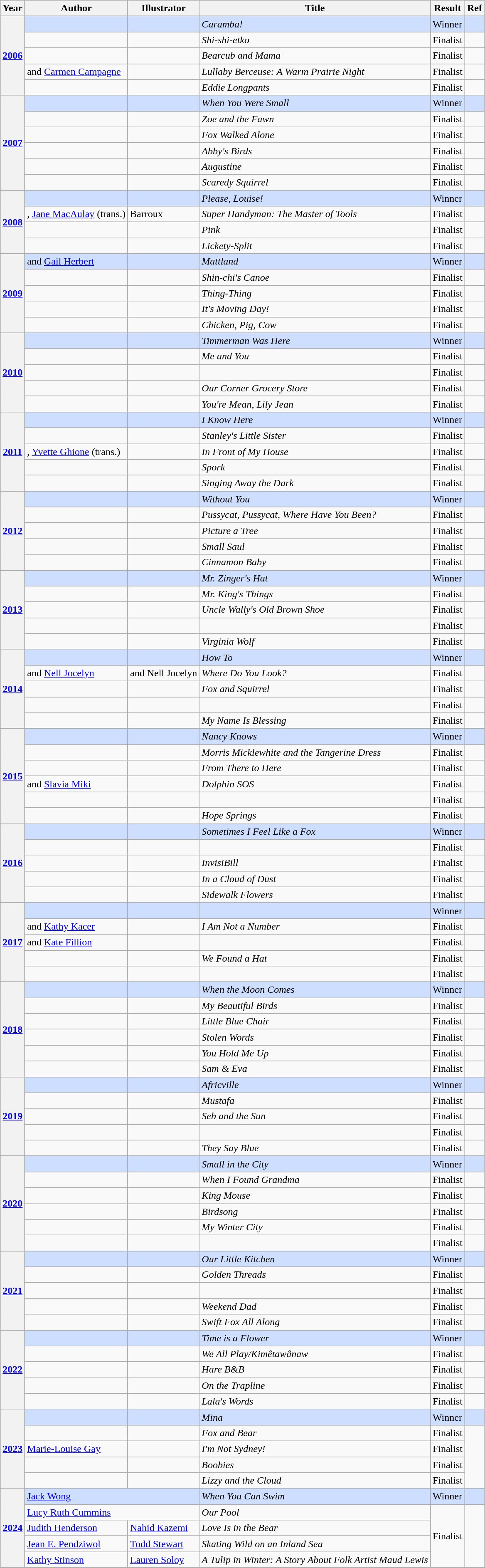<table class="wikitable sortable mw-collapsible">
<tr>
<th>Year</th>
<th>Author</th>
<th>Illustrator</th>
<th>Title</th>
<th>Result</th>
<th>Ref</th>
</tr>
<tr style=background:#cddeff>
<th rowspan="5"><a href='#'>2006</a></th>
<td></td>
<td></td>
<td><em>Caramba!</em></td>
<td>Winner</td>
<td></td>
</tr>
<tr>
<td></td>
<td></td>
<td><em>Shi-shi-etko</em></td>
<td>Finalist</td>
<td></td>
</tr>
<tr>
<td></td>
<td></td>
<td><em>Bearcub and Mama</em></td>
<td>Finalist</td>
<td></td>
</tr>
<tr>
<td> and <a href='#'>Carmen Campagne</a></td>
<td></td>
<td><em>Lullaby Berceuse: A Warm Prairie Night</em></td>
<td>Finalist</td>
<td></td>
</tr>
<tr>
<td></td>
<td></td>
<td><em>Eddie Longpants</em></td>
<td>Finalist</td>
<td></td>
</tr>
<tr style=background:#cddeff>
<th rowspan="6"><a href='#'>2007</a></th>
<td></td>
<td></td>
<td><em>When You Were Small</em></td>
<td>Winner</td>
<td></td>
</tr>
<tr>
<td></td>
<td></td>
<td><em>Zoe and the Fawn</em></td>
<td>Finalist</td>
<td></td>
</tr>
<tr>
<td></td>
<td></td>
<td><em>Fox Walked Alone</em></td>
<td>Finalist</td>
<td></td>
</tr>
<tr>
<td></td>
<td></td>
<td><em>Abby's Birds</em></td>
<td>Finalist</td>
<td></td>
</tr>
<tr>
<td></td>
<td></td>
<td><em>Augustine</em></td>
<td>Finalist</td>
<td></td>
</tr>
<tr>
<td></td>
<td></td>
<td><em>Scaredy Squirrel</em></td>
<td>Finalist</td>
<td></td>
</tr>
<tr style=background:#cddeff>
<th rowspan="4"><a href='#'>2008</a></th>
<td></td>
<td></td>
<td><em>Please, Louise!</em></td>
<td>Winner</td>
<td></td>
</tr>
<tr>
<td>, <a href='#'>Jane MacAulay</a> (trans.)</td>
<td>Barroux</td>
<td><em>Super Handyman: The Master of Tools</em></td>
<td>Finalist</td>
<td></td>
</tr>
<tr>
<td></td>
<td></td>
<td><em>Pink</em></td>
<td>Finalist</td>
<td></td>
</tr>
<tr>
<td></td>
<td></td>
<td><em>Lickety-Split</em></td>
<td>Finalist</td>
<td></td>
</tr>
<tr style=background:#cddeff>
<th rowspan="5"><a href='#'>2009</a></th>
<td> and <a href='#'>Gail Herbert</a></td>
<td></td>
<td><em>Mattland</em></td>
<td>Winner</td>
<td></td>
</tr>
<tr>
<td></td>
<td></td>
<td><em>Shin-chi's Canoe</em></td>
<td>Finalist</td>
<td></td>
</tr>
<tr>
<td></td>
<td></td>
<td><em>Thing-Thing</em></td>
<td>Finalist</td>
<td></td>
</tr>
<tr>
<td></td>
<td></td>
<td><em>It's Moving Day!</em></td>
<td>Finalist</td>
<td></td>
</tr>
<tr>
<td></td>
<td></td>
<td><em>Chicken, Pig, Cow</em></td>
<td>Finalist</td>
<td></td>
</tr>
<tr style=background:#cddeff>
<th rowspan="5"><a href='#'>2010</a></th>
<td></td>
<td></td>
<td><em>Timmerman Was Here</em></td>
<td>Winner</td>
<td></td>
</tr>
<tr>
<td></td>
<td></td>
<td><em>Me and You</em></td>
<td>Finalist</td>
<td></td>
</tr>
<tr>
<td></td>
<td></td>
<td><em></em></td>
<td>Finalist</td>
<td></td>
</tr>
<tr>
<td></td>
<td></td>
<td><em>Our Corner Grocery Store</em></td>
<td>Finalist</td>
<td></td>
</tr>
<tr>
<td></td>
<td></td>
<td><em>You're Mean, Lily Jean</em></td>
<td>Finalist</td>
<td></td>
</tr>
<tr style=background:#cddeff>
<th rowspan="5"><a href='#'>2011</a></th>
<td></td>
<td></td>
<td><em>I Know Here</em></td>
<td>Winner</td>
<td></td>
</tr>
<tr>
<td></td>
<td></td>
<td><em>Stanley's Little Sister</em></td>
<td>Finalist</td>
<td></td>
</tr>
<tr>
<td>, <a href='#'>Yvette Ghione</a> (trans.)</td>
<td></td>
<td><em>In Front of My House</em></td>
<td>Finalist</td>
<td></td>
</tr>
<tr>
<td></td>
<td></td>
<td><em>Spork</em></td>
<td>Finalist</td>
<td></td>
</tr>
<tr>
<td></td>
<td></td>
<td><em>Singing Away the Dark</em></td>
<td>Finalist</td>
<td></td>
</tr>
<tr style=background:#cddeff>
<th rowspan="5"><a href='#'>2012</a></th>
<td></td>
<td></td>
<td><em>Without You</em></td>
<td>Winner</td>
<td></td>
</tr>
<tr>
<td></td>
<td></td>
<td><em>Pussycat, Pussycat, Where Have You Been?</em></td>
<td>Finalist</td>
<td></td>
</tr>
<tr>
<td></td>
<td></td>
<td><em>Picture a Tree</em></td>
<td>Finalist</td>
<td></td>
</tr>
<tr>
<td></td>
<td></td>
<td><em>Small Saul</em></td>
<td>Finalist</td>
<td></td>
</tr>
<tr>
<td></td>
<td></td>
<td><em>Cinnamon Baby</em></td>
<td>Finalist</td>
<td></td>
</tr>
<tr style=background:#cddeff>
<th rowspan="5"><a href='#'>2013</a></th>
<td></td>
<td></td>
<td><em>Mr. Zinger's Hat</em></td>
<td>Winner</td>
<td></td>
</tr>
<tr>
<td></td>
<td></td>
<td><em>Mr. King's Things</em></td>
<td>Finalist</td>
<td></td>
</tr>
<tr>
<td></td>
<td></td>
<td><em>Uncle Wally's Old Brown Shoe</em></td>
<td>Finalist</td>
<td></td>
</tr>
<tr>
<td></td>
<td></td>
<td><em></em></td>
<td>Finalist</td>
<td></td>
</tr>
<tr>
<td></td>
<td></td>
<td><em>Virginia Wolf</em></td>
<td>Finalist</td>
<td></td>
</tr>
<tr style=background:#cddeff>
<th rowspan="5"><a href='#'>2014</a></th>
<td></td>
<td></td>
<td><em>How To</em></td>
<td>Winner</td>
<td></td>
</tr>
<tr>
<td> and <a href='#'>Nell Jocelyn</a></td>
<td> and Nell Jocelyn</td>
<td><em>Where Do You Look?</em></td>
<td>Finalist</td>
<td></td>
</tr>
<tr>
<td></td>
<td></td>
<td><em>Fox and Squirrel</em></td>
<td>Finalist</td>
<td></td>
</tr>
<tr>
<td></td>
<td></td>
<td><em></em></td>
<td>Finalist</td>
<td></td>
</tr>
<tr>
<td></td>
<td></td>
<td><em>My Name Is Blessing</em></td>
<td>Finalist</td>
<td></td>
</tr>
<tr style=background:#cddeff>
<th rowspan="6"><a href='#'>2015</a></th>
<td></td>
<td></td>
<td><em>Nancy Knows</em></td>
<td>Winner</td>
<td></td>
</tr>
<tr>
<td></td>
<td></td>
<td><em>Morris Micklewhite and the Tangerine Dress</em></td>
<td>Finalist</td>
<td></td>
</tr>
<tr>
<td></td>
<td></td>
<td><em>From There to Here</em></td>
<td>Finalist</td>
<td></td>
</tr>
<tr>
<td> and <a href='#'>Slavia Miki</a></td>
<td></td>
<td><em>Dolphin SOS</em></td>
<td>Finalist</td>
<td></td>
</tr>
<tr>
<td></td>
<td></td>
<td><em></em></td>
<td>Finalist</td>
<td></td>
</tr>
<tr>
<td></td>
<td></td>
<td><em>Hope Springs</em></td>
<td>Finalist</td>
<td></td>
</tr>
<tr style=background:#cddeff>
<th rowspan="5"><a href='#'>2016</a></th>
<td></td>
<td></td>
<td><em>Sometimes I Feel Like a Fox</em></td>
<td>Winner</td>
<td></td>
</tr>
<tr>
<td></td>
<td></td>
<td><em></em></td>
<td>Finalist</td>
<td></td>
</tr>
<tr>
<td></td>
<td></td>
<td><em>InvisiBill</em></td>
<td>Finalist</td>
<td></td>
</tr>
<tr>
<td></td>
<td></td>
<td><em>In a Cloud of Dust</em></td>
<td>Finalist</td>
<td></td>
</tr>
<tr>
<td></td>
<td></td>
<td><em>Sidewalk Flowers</em></td>
<td>Finalist</td>
<td></td>
</tr>
<tr style=background:#cddeff>
<th rowspan="5"><a href='#'>2017</a></th>
<td></td>
<td></td>
<td><em></em></td>
<td>Winner</td>
<td></td>
</tr>
<tr>
<td> and <a href='#'>Kathy Kacer</a></td>
<td></td>
<td><em>I Am Not a Number</em></td>
<td>Finalist</td>
<td></td>
</tr>
<tr>
<td> and <a href='#'>Kate Fillion</a></td>
<td></td>
<td><em></em></td>
<td>Finalist</td>
<td></td>
</tr>
<tr>
<td></td>
<td></td>
<td><em>We Found a Hat</em></td>
<td>Finalist</td>
<td></td>
</tr>
<tr>
<td></td>
<td></td>
<td><em></em></td>
<td>Finalist</td>
<td></td>
</tr>
<tr style=background:#cddeff>
<th rowspan="6"><a href='#'>2018</a></th>
<td></td>
<td></td>
<td><em>When the Moon Comes</em></td>
<td>Winner</td>
<td></td>
</tr>
<tr>
<td></td>
<td></td>
<td><em>My Beautiful Birds</em></td>
<td>Finalist</td>
<td></td>
</tr>
<tr>
<td></td>
<td></td>
<td><em>Little Blue Chair</em></td>
<td>Finalist</td>
<td></td>
</tr>
<tr>
<td></td>
<td></td>
<td><em>Stolen Words</em></td>
<td>Finalist</td>
<td></td>
</tr>
<tr>
<td></td>
<td></td>
<td><em>You Hold Me Up</em></td>
<td>Finalist</td>
<td></td>
</tr>
<tr>
<td></td>
<td></td>
<td><em>Sam & Eva</em></td>
<td>Finalist</td>
<td></td>
</tr>
<tr style=background:#cddeff>
<th rowspan="5"><a href='#'>2019</a></th>
<td></td>
<td></td>
<td><em>Africville</em></td>
<td>Winner</td>
<td></td>
</tr>
<tr>
<td></td>
<td></td>
<td><em>Mustafa</em></td>
<td>Finalist</td>
<td></td>
</tr>
<tr>
<td></td>
<td></td>
<td><em>Seb and the Sun</em></td>
<td>Finalist</td>
<td></td>
</tr>
<tr>
<td></td>
<td></td>
<td><em></em></td>
<td>Finalist</td>
<td></td>
</tr>
<tr>
<td></td>
<td></td>
<td><em>They Say Blue</em></td>
<td>Finalist</td>
<td></td>
</tr>
<tr style=background:#cddeff>
<th rowspan="6"><a href='#'>2020</a></th>
<td></td>
<td></td>
<td><em>Small in the City</em></td>
<td>Winner</td>
<td></td>
</tr>
<tr>
<td></td>
<td></td>
<td><em>When I Found Grandma</em></td>
<td>Finalist</td>
<td></td>
</tr>
<tr>
<td></td>
<td></td>
<td><em>King Mouse</em></td>
<td>Finalist</td>
<td></td>
</tr>
<tr>
<td></td>
<td></td>
<td><em>Birdsong</em></td>
<td>Finalist</td>
<td></td>
</tr>
<tr>
<td></td>
<td></td>
<td><em>My Winter City</em></td>
<td>Finalist</td>
<td></td>
</tr>
<tr>
<td></td>
<td></td>
<td><em></em></td>
<td>Finalist</td>
<td></td>
</tr>
<tr style=background:#cddeff>
<th rowspan="5"><a href='#'>2021</a></th>
<td></td>
<td></td>
<td><em>Our Little Kitchen</em></td>
<td>Winner</td>
<td></td>
</tr>
<tr>
<td></td>
<td></td>
<td><em>Golden Threads</em></td>
<td>Finalist</td>
<td></td>
</tr>
<tr>
<td></td>
<td></td>
<td><em></em></td>
<td>Finalist</td>
<td></td>
</tr>
<tr>
<td></td>
<td></td>
<td><em>Weekend Dad</em></td>
<td>Finalist</td>
<td></td>
</tr>
<tr>
<td></td>
<td></td>
<td><em>Swift Fox All Along</em></td>
<td>Finalist</td>
<td></td>
</tr>
<tr style=background:#cddeff>
<th rowspan="5"><a href='#'>2022</a></th>
<td></td>
<td></td>
<td><em>Time is a Flower</em></td>
<td>Winner</td>
<td></td>
</tr>
<tr>
<td></td>
<td></td>
<td><em>We All Play/Kimêtawânaw</em></td>
<td>Finalist</td>
<td></td>
</tr>
<tr>
<td></td>
<td></td>
<td><em>Hare B&B</em></td>
<td>Finalist</td>
<td></td>
</tr>
<tr>
<td></td>
<td></td>
<td><em>On the Trapline</em></td>
<td>Finalist</td>
<td></td>
</tr>
<tr>
<td></td>
<td></td>
<td><em>Lala's Words</em></td>
<td>Finalist</td>
<td></td>
</tr>
<tr style=background:#cddeff>
<th rowspan="5"><a href='#'>2023</a></th>
<td></td>
<td></td>
<td><em>Mina</em></td>
<td>Winner</td>
<td></td>
</tr>
<tr>
<td></td>
<td></td>
<td><em>Fox and Bear</em></td>
<td>Finalist</td>
<td rowspan="4"></td>
</tr>
<tr>
<td><a href='#'>Marie-Louise Gay</a></td>
<td></td>
<td><em>I'm Not Sydney!</em></td>
<td>Finalist</td>
</tr>
<tr>
<td></td>
<td></td>
<td><em>Boobies</em></td>
<td>Finalist</td>
</tr>
<tr>
<td></td>
<td></td>
<td><em>Lizzy and the Cloud</em></td>
<td>Finalist</td>
</tr>
<tr style=background:#cddeff>
<th rowspan=5><a href='#'>2024</a></th>
<td colspan=2><a href='#'>Jack Wong</a></td>
<td><em>When You Can Swim</em></td>
<td>Winner</td>
<td></td>
</tr>
<tr>
<td colspan=2><a href='#'>Lucy Ruth Cummins</a></td>
<td><em>Our Pool</em></td>
<td rowspan=4>Finalist</td>
<td rowspan=4></td>
</tr>
<tr>
<td><a href='#'>Judith Henderson</a></td>
<td><a href='#'>Nahid Kazemi</a></td>
<td><em>Love Is in the Bear</em></td>
</tr>
<tr>
<td><a href='#'>Jean E. Pendziwol</a></td>
<td><a href='#'>Todd Stewart</a></td>
<td><em>Skating Wild on an Inland Sea</em></td>
</tr>
<tr>
<td><a href='#'>Kathy Stinson</a></td>
<td><a href='#'>Lauren Soloy</a></td>
<td><em>A Tulip in Winter: A Story About Folk Artist Maud Lewis</em></td>
</tr>
</table>
